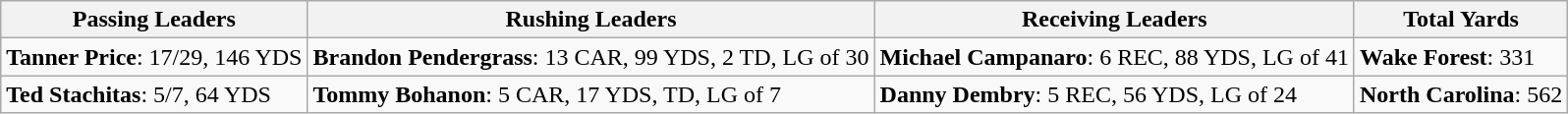<table class="wikitable">
<tr>
<th>Passing Leaders</th>
<th>Rushing Leaders</th>
<th>Receiving Leaders</th>
<th>Total Yards</th>
</tr>
<tr>
<td><strong>Tanner Price</strong>: 17/29, 146 YDS</td>
<td><strong>Brandon Pendergrass</strong>: 13 CAR, 99 YDS, 2 TD, LG of 30</td>
<td><strong>Michael Campanaro</strong>: 6 REC, 88 YDS, LG of 41</td>
<td><strong>Wake Forest</strong>: 331</td>
</tr>
<tr>
<td><strong>Ted Stachitas</strong>: 5/7, 64 YDS</td>
<td><strong>Tommy Bohanon</strong>: 5 CAR, 17 YDS, TD, LG of 7</td>
<td><strong>Danny Dembry</strong>: 5 REC, 56 YDS, LG of 24</td>
<td><strong>North Carolina</strong>: 562</td>
</tr>
</table>
